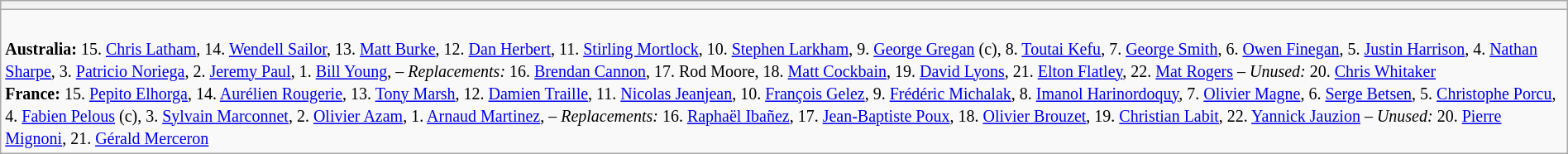<table style="width:100%" class="wikitable collapsible collapsed">
<tr>
<th></th>
</tr>
<tr>
<td><br><small><strong>Australia:</strong> 15. <a href='#'>Chris Latham</a>, 14. <a href='#'>Wendell Sailor</a>, 13. <a href='#'>Matt Burke</a>, 12. <a href='#'>Dan Herbert</a>, 11. <a href='#'>Stirling Mortlock</a>, 10. <a href='#'>Stephen Larkham</a>, 9. <a href='#'>George Gregan</a> (c), 8. <a href='#'>Toutai Kefu</a>, 7. <a href='#'>George Smith</a>, 6. <a href='#'>Owen Finegan</a>, 5. <a href='#'>Justin Harrison</a>, 4. <a href='#'>Nathan Sharpe</a>, 3. <a href='#'>Patricio Noriega</a>, 2. <a href='#'>Jeremy Paul</a>, 1. <a href='#'>Bill Young</a>, – <em>Replacements:</em> 16. <a href='#'>Brendan Cannon</a>, 17. Rod Moore, 18. <a href='#'>Matt Cockbain</a>, 19. <a href='#'>David Lyons</a>, 21. <a href='#'>Elton Flatley</a>, 22. <a href='#'>Mat Rogers</a> – <em>Unused:</em> 20. <a href='#'>Chris Whitaker</a></small><br>
<small><strong>France:</strong> 15. <a href='#'>Pepito Elhorga</a>, 14. <a href='#'>Aurélien Rougerie</a>, 13. <a href='#'>Tony Marsh</a>, 12. <a href='#'>Damien Traille</a>, 11. <a href='#'>Nicolas Jeanjean</a>, 10. <a href='#'>François Gelez</a>, 9. <a href='#'>Frédéric Michalak</a>, 8. <a href='#'>Imanol Harinordoquy</a>, 7. <a href='#'>Olivier Magne</a>, 6. <a href='#'>Serge Betsen</a>, 5. <a href='#'>Christophe Porcu</a>, 4. <a href='#'>Fabien Pelous</a> (c), 3. <a href='#'>Sylvain Marconnet</a>, 2. <a href='#'>Olivier Azam</a>, 1. <a href='#'>Arnaud Martinez</a>, – <em>Replacements:</em> 16. <a href='#'>Raphaël Ibañez</a>, 17. <a href='#'>Jean-Baptiste Poux</a>, 18. <a href='#'>Olivier Brouzet</a>, 19. <a href='#'>Christian Labit</a>, 22. <a href='#'>Yannick Jauzion</a> – <em>Unused:</em> 20. <a href='#'>Pierre Mignoni</a>, 21. <a href='#'>Gérald Merceron</a></small></td>
</tr>
</table>
